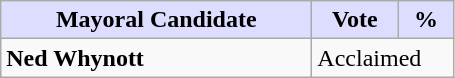<table class="wikitable">
<tr>
<th style="background:#ddf; width:200px;">Mayoral Candidate</th>
<th style="background:#ddf; width:50px;">Vote</th>
<th style="background:#ddf; width:30px;">%</th>
</tr>
<tr>
<td><strong>Ned Whynott</strong></td>
<td colspan="2">Acclaimed</td>
</tr>
</table>
